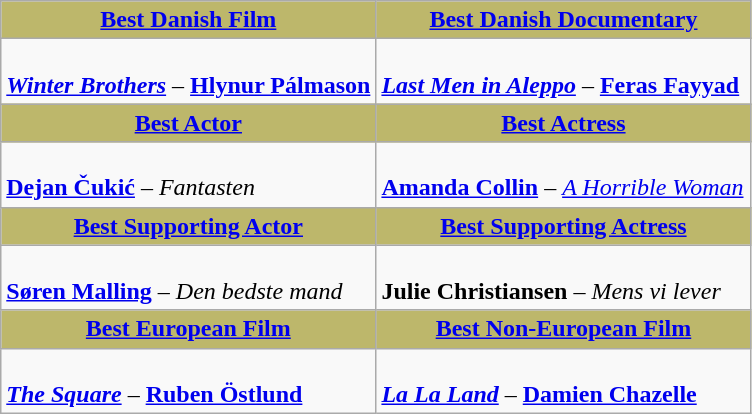<table class="wikitable">
<tr>
<th style="background:#BDB76B; width: 50%"><a href='#'>Best Danish Film</a></th>
<th style="background:#BDB76B; width: 50%"><a href='#'>Best Danish Documentary</a></th>
</tr>
<tr>
<td valign="top"><br><strong><em><a href='#'>Winter Brothers</a></em></strong> – <strong><a href='#'>Hlynur Pálmason</a></strong></td>
<td valign="top"><br><strong><em><a href='#'>Last Men in Aleppo</a></em></strong> – <strong><a href='#'>Feras Fayyad</a></strong></td>
</tr>
<tr>
<th style="background:#BDB76B;"><a href='#'>Best Actor</a></th>
<th style="background:#BDB76B;"><a href='#'>Best Actress</a></th>
</tr>
<tr>
<td valign="top"><br><strong><a href='#'>Dejan Čukić</a></strong> – <em>Fantasten</em></td>
<td valign="top"><br><strong><a href='#'>Amanda Collin</a></strong> – <em><a href='#'>A Horrible Woman</a></em></td>
</tr>
<tr>
<th style="background:#BDB76B;"><a href='#'>Best Supporting Actor</a></th>
<th style="background:#BDB76B;"><a href='#'>Best Supporting Actress</a></th>
</tr>
<tr>
<td valign="top"><br><strong><a href='#'>Søren Malling</a></strong> – <em>Den bedste mand</em></td>
<td valign="top"><br><strong>Julie Christiansen</strong> – <em>Mens vi lever</em></td>
</tr>
<tr>
<th style="background:#BDB76B;"><a href='#'>Best European Film</a></th>
<th style="background:#BDB76B;"><a href='#'>Best Non-European Film</a></th>
</tr>
<tr>
<td valign="top"><br><strong><em><a href='#'>The Square</a></em></strong> – <strong><a href='#'>Ruben Östlund</a></strong></td>
<td valign="top"><br><strong><em><a href='#'>La La Land</a></em></strong> – <strong><a href='#'>Damien Chazelle</a></strong></td>
</tr>
</table>
